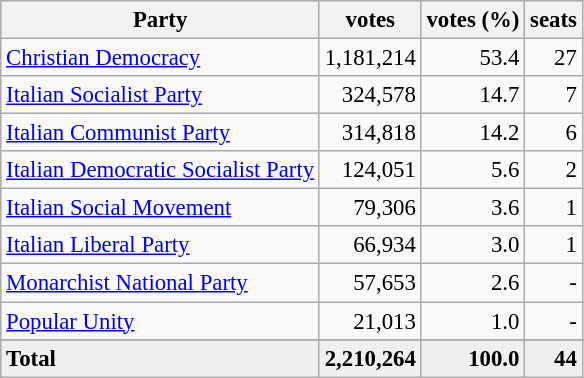<table class="wikitable" style="font-size:95%">
<tr bgcolor="EFEFEF">
<th>Party</th>
<th>votes</th>
<th>votes (%)</th>
<th>seats</th>
</tr>
<tr>
<td><a href='#'>Christian Democracy</a></td>
<td align=right>1,181,214</td>
<td align=right>53.4</td>
<td align=right>27</td>
</tr>
<tr>
<td><a href='#'>Italian Socialist Party</a></td>
<td align=right>324,578</td>
<td align=right>14.7</td>
<td align=right>7</td>
</tr>
<tr>
<td><a href='#'>Italian Communist Party</a></td>
<td align=right>314,818</td>
<td align=right>14.2</td>
<td align=right>6</td>
</tr>
<tr>
<td><a href='#'>Italian Democratic Socialist Party</a></td>
<td align=right>124,051</td>
<td align=right>5.6</td>
<td align=right>2</td>
</tr>
<tr>
<td><a href='#'>Italian Social Movement</a></td>
<td align=right>79,306</td>
<td align=right>3.6</td>
<td align=right>1</td>
</tr>
<tr>
<td><a href='#'>Italian Liberal Party</a></td>
<td align=right>66,934</td>
<td align=right>3.0</td>
<td align=right>1</td>
</tr>
<tr>
<td><a href='#'>Monarchist National Party</a></td>
<td align=right>57,653</td>
<td align=right>2.6</td>
<td align=right>-</td>
</tr>
<tr>
<td><a href='#'>Popular Unity</a></td>
<td align=right>21,013</td>
<td align=right>1.0</td>
<td align=right>-</td>
</tr>
<tr>
</tr>
<tr bgcolor="EFEFEF">
<td><strong>Total</strong></td>
<td align=right><strong>2,210,264</strong></td>
<td align=right><strong>100.0</strong></td>
<td align=right><strong>44</strong></td>
</tr>
</table>
